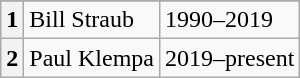<table class=wikitable>
<tr>
</tr>
<tr>
<th>1</th>
<td>Bill Straub</td>
<td>1990–2019</td>
</tr>
<tr>
<th>2</th>
<td>Paul Klempa</td>
<td>2019–present</td>
</tr>
</table>
